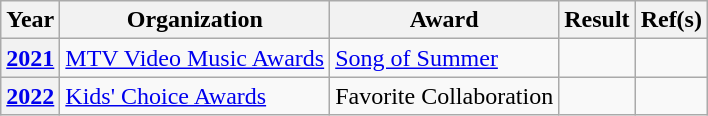<table class="wikitable plainrowheaders">
<tr align=center>
<th scope="col">Year</th>
<th scope="col">Organization</th>
<th scope="col">Award</th>
<th scope="col">Result</th>
<th scope="col">Ref(s)</th>
</tr>
<tr>
<th scope="row"><a href='#'>2021</a></th>
<td><a href='#'>MTV Video Music Awards</a></td>
<td><a href='#'>Song of Summer</a></td>
<td></td>
<td style="text-align:center;"></td>
</tr>
<tr>
<th scope="row"><a href='#'>2022</a></th>
<td><a href='#'>Kids' Choice Awards</a></td>
<td>Favorite Collaboration</td>
<td></td>
<td style="text-align:center;"></td>
</tr>
</table>
